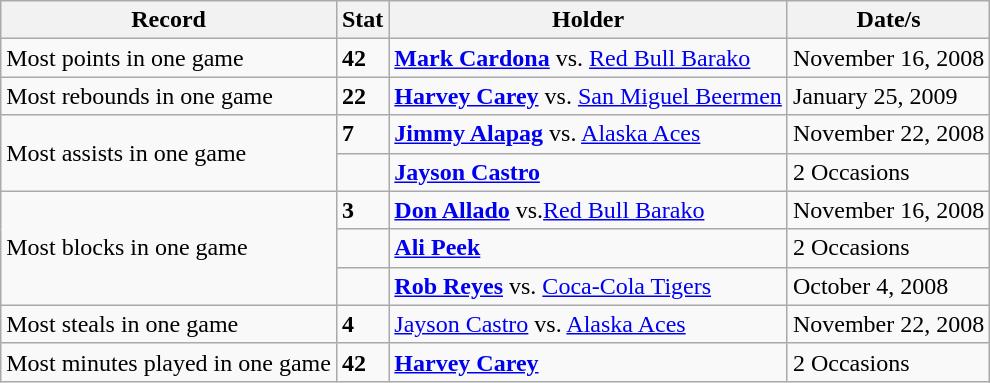<table class=wikitable>
<tr>
<th>Record</th>
<th>Stat</th>
<th>Holder</th>
<th>Date/s</th>
</tr>
<tr>
<td>Most points in one game</td>
<td><strong>42</strong></td>
<td><strong><a href='#'>Mark Cardona</a></strong> vs. <a href='#'>Red Bull Barako</a></td>
<td>November 16, 2008</td>
</tr>
<tr>
<td>Most rebounds in one game</td>
<td><strong>22</strong></td>
<td><strong><a href='#'>Harvey Carey</a></strong> vs. <a href='#'>San Miguel Beermen</a></td>
<td>January 25, 2009</td>
</tr>
<tr>
<td rowspan=2>Most assists in one game</td>
<td><strong>7</strong></td>
<td><strong><a href='#'>Jimmy Alapag</a></strong> vs. <a href='#'>Alaska Aces</a></td>
<td>November 22, 2008</td>
</tr>
<tr>
<td></td>
<td><strong><a href='#'>Jayson Castro</a></strong></td>
<td>2 Occasions</td>
</tr>
<tr>
<td rowspan=3>Most blocks in one game</td>
<td><strong>3</strong></td>
<td><strong> <a href='#'>Don Allado</a></strong> vs.<a href='#'>Red Bull Barako</a></td>
<td>November 16, 2008</td>
</tr>
<tr>
<td></td>
<td><strong><a href='#'>Ali Peek</a></strong></td>
<td>2 Occasions</td>
</tr>
<tr>
<td></td>
<td><strong><a href='#'>Rob Reyes</a></strong> vs. <a href='#'>Coca-Cola Tigers</a></td>
<td>October 4, 2008</td>
</tr>
<tr>
<td>Most steals in one game</td>
<td><strong>4</strong></td>
<td><a href='#'>Jayson Castro</a> vs. <a href='#'>Alaska Aces</a></td>
<td>November 22, 2008</td>
</tr>
<tr>
<td>Most minutes played in one game</td>
<td><strong>42</strong></td>
<td><strong><a href='#'>Harvey Carey</a></strong></td>
<td>2 Occasions</td>
</tr>
</table>
